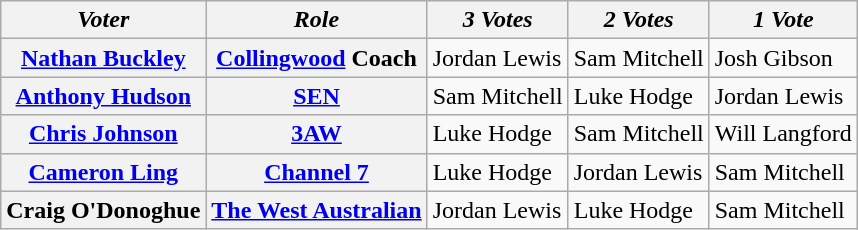<table class="wikitable">
<tr>
<th><em>Voter</em></th>
<th><em>Role</em></th>
<th><em>3 Votes</em></th>
<th><em>2 Votes</em></th>
<th><em>1 Vote</em></th>
</tr>
<tr>
<th><a href='#'>Nathan Buckley</a></th>
<th><a href='#'>Collingwood</a> Coach</th>
<td>Jordan Lewis</td>
<td>Sam Mitchell</td>
<td>Josh Gibson</td>
</tr>
<tr>
<th><a href='#'>Anthony Hudson</a></th>
<th><a href='#'>SEN</a></th>
<td>Sam Mitchell</td>
<td>Luke Hodge</td>
<td>Jordan Lewis</td>
</tr>
<tr>
<th><a href='#'>Chris Johnson</a></th>
<th><a href='#'>3AW</a></th>
<td>Luke Hodge</td>
<td>Sam Mitchell</td>
<td>Will Langford</td>
</tr>
<tr>
<th><a href='#'>Cameron Ling</a></th>
<th><a href='#'>Channel 7</a></th>
<td>Luke Hodge</td>
<td>Jordan Lewis</td>
<td>Sam Mitchell</td>
</tr>
<tr>
<th>Craig O'Donoghue</th>
<th><a href='#'>The West Australian</a></th>
<td>Jordan Lewis</td>
<td>Luke Hodge</td>
<td>Sam Mitchell</td>
</tr>
</table>
